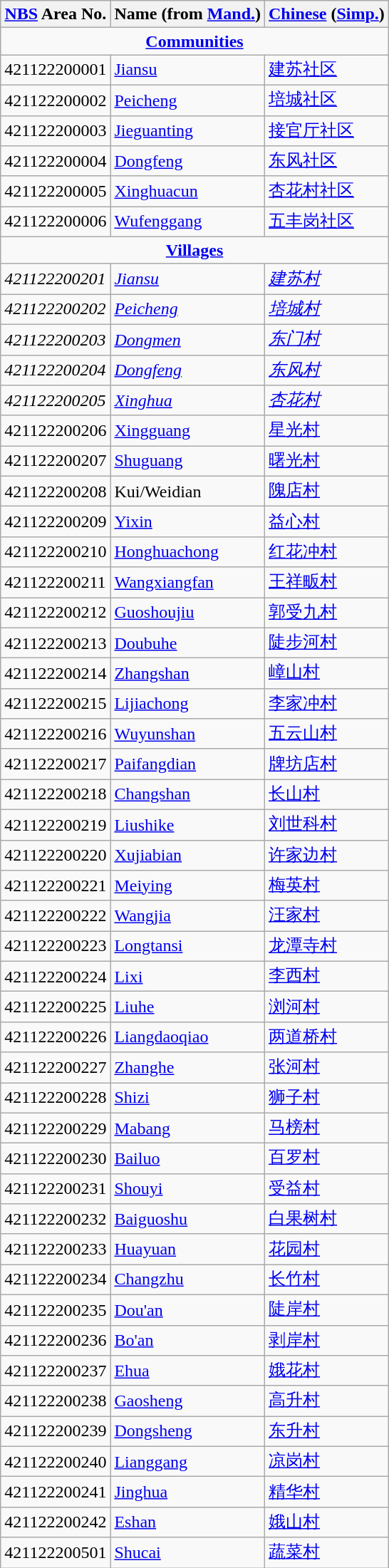<table class="wikitable sortable">
<tr>
<th><a href='#'>NBS</a> Area No.</th>
<th>Name (from <a href='#'>Mand.</a>)</th>
<th><a href='#'>Chinese</a> (<a href='#'>Simp.</a>)</th>
</tr>
<tr>
<td colspan="7" style="text-align:center;"><strong><a href='#'>Communities</a></strong></td>
</tr>
<tr>
<td>421122200001</td>
<td><a href='#'>Jiansu</a></td>
<td><a href='#'>建苏社区</a></td>
</tr>
<tr>
<td>421122200002</td>
<td><a href='#'>Peicheng</a></td>
<td><a href='#'>培城社区</a></td>
</tr>
<tr>
<td>421122200003</td>
<td><a href='#'>Jieguanting</a></td>
<td><a href='#'>接官厅社区</a></td>
</tr>
<tr>
<td>421122200004</td>
<td><a href='#'>Dongfeng</a></td>
<td><a href='#'>东风社区</a></td>
</tr>
<tr>
<td>421122200005</td>
<td><a href='#'>Xinghuacun</a></td>
<td><a href='#'>杏花村社区</a></td>
</tr>
<tr>
<td>421122200006</td>
<td><a href='#'>Wufenggang</a></td>
<td><a href='#'>五丰岗社区</a></td>
</tr>
<tr>
<td colspan="7" style="text-align:center;"><strong><a href='#'>Villages</a></strong></td>
</tr>
<tr>
<td><em>421122200201</em></td>
<td><em><a href='#'>Jiansu</a></em></td>
<td><em><a href='#'>建苏村</a></em></td>
</tr>
<tr>
<td><em>421122200202</em></td>
<td><em><a href='#'>Peicheng</a></em></td>
<td><em><a href='#'>培城村</a></em></td>
</tr>
<tr>
<td><em>421122200203</em></td>
<td><em><a href='#'>Dongmen</a></em></td>
<td><em><a href='#'>东门村</a></em></td>
</tr>
<tr>
<td><em>421122200204</em></td>
<td><em><a href='#'>Dongfeng</a></em></td>
<td><em><a href='#'>东风村</a></em></td>
</tr>
<tr>
<td><em>421122200205</em></td>
<td><em><a href='#'>Xinghua</a></em></td>
<td><em><a href='#'>杏花村</a></em></td>
</tr>
<tr>
<td>421122200206</td>
<td><a href='#'>Xingguang</a></td>
<td><a href='#'>星光村</a></td>
</tr>
<tr>
<td>421122200207</td>
<td><a href='#'>Shuguang</a></td>
<td><a href='#'>曙光村</a></td>
</tr>
<tr>
<td>421122200208</td>
<td>Kui/Weidian</td>
<td><a href='#'>隗店村</a></td>
</tr>
<tr>
<td>421122200209</td>
<td><a href='#'>Yixin</a></td>
<td><a href='#'>益心村</a></td>
</tr>
<tr>
<td>421122200210</td>
<td><a href='#'>Honghuachong</a></td>
<td><a href='#'>红花冲村</a></td>
</tr>
<tr>
<td>421122200211</td>
<td><a href='#'>Wangxiangfan</a></td>
<td><a href='#'>王祥畈村</a></td>
</tr>
<tr>
<td>421122200212</td>
<td><a href='#'>Guoshoujiu</a></td>
<td><a href='#'>郭受九村</a></td>
</tr>
<tr>
<td>421122200213</td>
<td><a href='#'>Doubuhe</a></td>
<td><a href='#'>陡步河村</a></td>
</tr>
<tr>
<td>421122200214</td>
<td><a href='#'>Zhangshan</a></td>
<td><a href='#'>嶂山村</a></td>
</tr>
<tr>
<td>421122200215</td>
<td><a href='#'>Lijiachong</a></td>
<td><a href='#'>李家冲村</a></td>
</tr>
<tr>
<td>421122200216</td>
<td><a href='#'>Wuyunshan</a></td>
<td><a href='#'>五云山村</a></td>
</tr>
<tr>
<td>421122200217</td>
<td><a href='#'>Paifangdian</a></td>
<td><a href='#'>牌坊店村</a></td>
</tr>
<tr>
<td>421122200218</td>
<td><a href='#'>Changshan</a></td>
<td><a href='#'>长山村</a></td>
</tr>
<tr>
<td>421122200219</td>
<td><a href='#'>Liushike</a></td>
<td><a href='#'>刘世科村</a></td>
</tr>
<tr>
<td>421122200220</td>
<td><a href='#'>Xujiabian</a></td>
<td><a href='#'>许家边村</a></td>
</tr>
<tr>
<td>421122200221</td>
<td><a href='#'>Meiying</a></td>
<td><a href='#'>梅英村</a></td>
</tr>
<tr>
<td>421122200222</td>
<td><a href='#'>Wangjia</a></td>
<td><a href='#'>汪家村</a></td>
</tr>
<tr>
<td>421122200223</td>
<td><a href='#'>Longtansi</a></td>
<td><a href='#'>龙潭寺村</a></td>
</tr>
<tr>
<td>421122200224</td>
<td><a href='#'>Lixi</a></td>
<td><a href='#'>李西村</a></td>
</tr>
<tr>
<td>421122200225</td>
<td><a href='#'>Liuhe</a></td>
<td><a href='#'>浏河村</a></td>
</tr>
<tr>
<td>421122200226</td>
<td><a href='#'>Liangdaoqiao</a></td>
<td><a href='#'>两道桥村</a></td>
</tr>
<tr>
<td>421122200227</td>
<td><a href='#'>Zhanghe</a></td>
<td><a href='#'>张河村</a></td>
</tr>
<tr>
<td>421122200228</td>
<td><a href='#'>Shizi</a></td>
<td><a href='#'>狮子村</a></td>
</tr>
<tr>
<td>421122200229</td>
<td><a href='#'>Mabang</a></td>
<td><a href='#'>马榜村</a></td>
</tr>
<tr>
<td>421122200230</td>
<td><a href='#'>Bailuo</a></td>
<td><a href='#'>百罗村</a></td>
</tr>
<tr>
<td>421122200231</td>
<td><a href='#'>Shouyi</a></td>
<td><a href='#'>受益村</a></td>
</tr>
<tr>
<td>421122200232</td>
<td><a href='#'>Baiguoshu</a></td>
<td><a href='#'>白果树村</a></td>
</tr>
<tr>
<td>421122200233</td>
<td><a href='#'>Huayuan</a></td>
<td><a href='#'>花园村</a></td>
</tr>
<tr>
<td>421122200234</td>
<td><a href='#'>Changzhu</a></td>
<td><a href='#'>长竹村</a></td>
</tr>
<tr>
<td>421122200235</td>
<td><a href='#'>Dou'an</a></td>
<td><a href='#'>陡岸村</a></td>
</tr>
<tr>
<td>421122200236</td>
<td><a href='#'>Bo'an</a></td>
<td><a href='#'>剥岸村</a></td>
</tr>
<tr>
<td>421122200237</td>
<td><a href='#'>Ehua</a></td>
<td><a href='#'>娥花村</a></td>
</tr>
<tr>
<td>421122200238</td>
<td><a href='#'>Gaosheng</a></td>
<td><a href='#'>高升村</a></td>
</tr>
<tr>
<td>421122200239</td>
<td><a href='#'>Dongsheng</a></td>
<td><a href='#'>东升村</a></td>
</tr>
<tr>
<td>421122200240</td>
<td><a href='#'>Lianggang</a></td>
<td><a href='#'>凉岗村</a></td>
</tr>
<tr>
<td>421122200241</td>
<td><a href='#'>Jinghua</a></td>
<td><a href='#'>精华村</a></td>
</tr>
<tr>
<td>421122200242</td>
<td><a href='#'>Eshan</a></td>
<td><a href='#'>娥山村</a></td>
</tr>
<tr>
<td>421122200501</td>
<td><a href='#'>Shucai</a></td>
<td><a href='#'>蔬菜村</a></td>
</tr>
</table>
